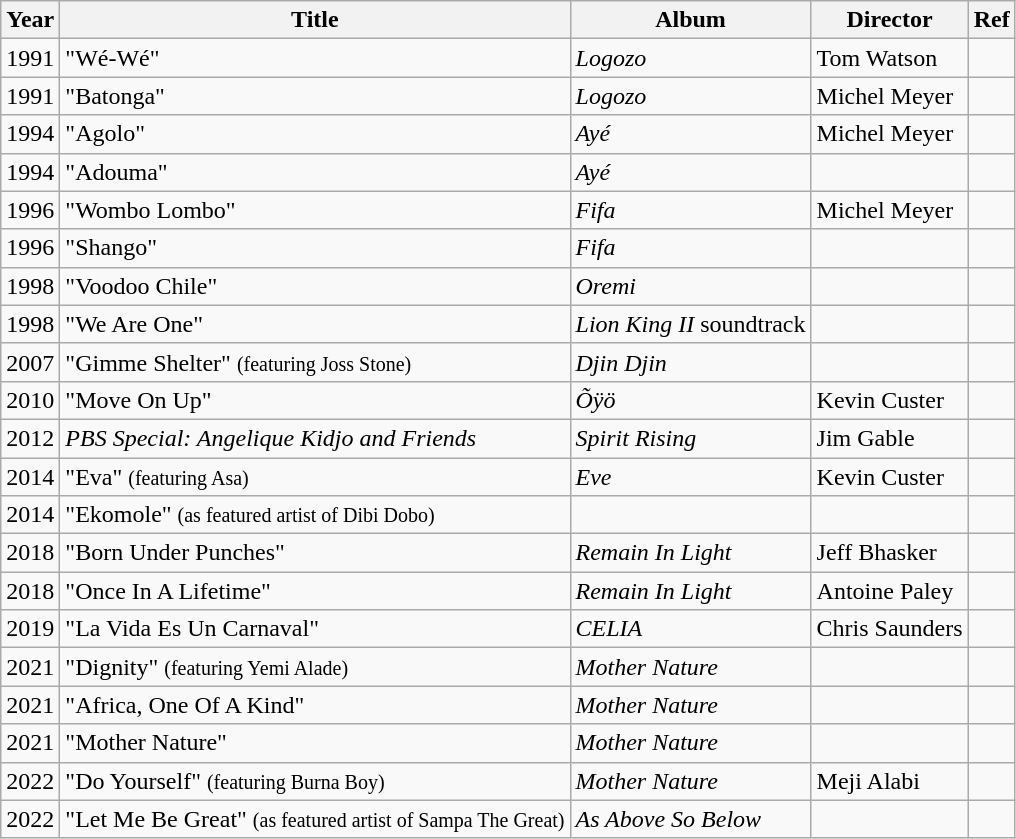<table class="wikitable">
<tr>
<th>Year</th>
<th>Title</th>
<th>Album</th>
<th>Director</th>
<th>Ref</th>
</tr>
<tr>
<td>1991</td>
<td>"Wé-Wé"</td>
<td><em>Logozo</em></td>
<td>Tom Watson</td>
<td></td>
</tr>
<tr>
<td>1991</td>
<td>"Batonga"</td>
<td><em>Logozo</em></td>
<td>Michel Meyer</td>
<td></td>
</tr>
<tr>
<td>1994</td>
<td>"Agolo"</td>
<td><em>Ayé</em></td>
<td>Michel Meyer</td>
<td></td>
</tr>
<tr>
<td>1994</td>
<td>"Adouma"</td>
<td><em>Ayé</em></td>
<td></td>
<td></td>
</tr>
<tr>
<td>1996</td>
<td>"Wombo Lombo"</td>
<td><em>Fifa</em></td>
<td>Michel Meyer</td>
<td></td>
</tr>
<tr>
<td>1996</td>
<td>"Shango"</td>
<td><em>Fifa</em></td>
<td></td>
<td></td>
</tr>
<tr>
<td>1998</td>
<td>"Voodoo Chile"</td>
<td><em>Oremi</em></td>
<td></td>
<td></td>
</tr>
<tr>
<td>1998</td>
<td>"We Are One"</td>
<td><em>Lion King II</em> soundtrack</td>
<td></td>
<td></td>
</tr>
<tr>
<td>2007</td>
<td>"Gimme Shelter" <small>(featuring Joss Stone)</small></td>
<td><em>Djin Djin</em></td>
<td></td>
<td></td>
</tr>
<tr>
<td>2010</td>
<td>"Move On Up"</td>
<td><em>Õÿö</em></td>
<td>Kevin Custer</td>
<td></td>
</tr>
<tr>
<td>2012</td>
<td><em>PBS Special: Angelique Kidjo and Friends</em></td>
<td><em>Spirit Rising</em></td>
<td>Jim Gable</td>
<td></td>
</tr>
<tr>
<td>2014</td>
<td>"Eva" <small>(featuring Asa)</small></td>
<td><em>Eve</em></td>
<td>Kevin Custer</td>
<td></td>
</tr>
<tr>
<td>2014</td>
<td>"Ekomole" <small>(as featured artist of Dibi Dobo)</small></td>
<td></td>
<td></td>
</tr>
<tr>
<td>2018</td>
<td>"Born Under Punches"</td>
<td><em>Remain In Light</em></td>
<td>Jeff Bhasker</td>
<td></td>
</tr>
<tr>
<td>2018</td>
<td>"Once In A Lifetime"</td>
<td><em>Remain In Light</em></td>
<td>Antoine Paley</td>
<td></td>
</tr>
<tr>
<td>2019</td>
<td>"La Vida Es Un Carnaval"</td>
<td><em>CELIA</em></td>
<td>Chris Saunders</td>
<td></td>
</tr>
<tr>
<td>2021</td>
<td>"Dignity" <small>(featuring Yemi Alade)</small></td>
<td><em>Mother Nature</em></td>
<td></td>
</tr>
<tr>
<td>2021</td>
<td>"Africa, One Of A Kind"</td>
<td><em>Mother Nature</em></td>
<td></td>
<td></td>
</tr>
<tr>
<td>2021</td>
<td>"Mother Nature"</td>
<td><em>Mother Nature</em></td>
<td></td>
<td></td>
</tr>
<tr>
<td>2022</td>
<td>"Do Yourself" <small>(featuring Burna Boy)</small></td>
<td><em>Mother Nature</em></td>
<td>Meji Alabi</td>
<td></td>
</tr>
<tr>
<td>2022</td>
<td>"Let Me Be Great" <small>(as featured artist of Sampa The Great)</small></td>
<td><em>As Above So Below</em></td>
<td></td>
</tr>
</table>
